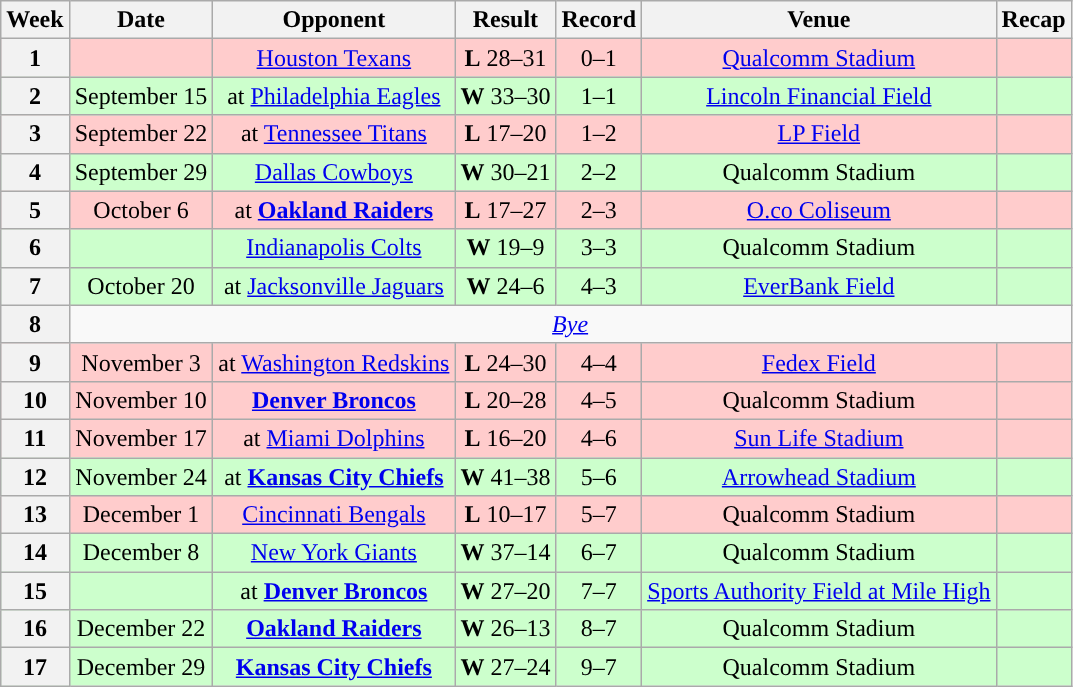<table class="wikitable" style="text-align:center">
<tr>
<th>Week</th>
<th>Date</th>
<th>Opponent</th>
<th>Result</th>
<th>Record</th>
<th>Venue</th>
<th>Recap</th>
</tr>
<tr style="background:#fcc">
<th>1</th>
<td></td>
<td><a href='#'>Houston Texans</a></td>
<td><strong>L</strong> 28–31</td>
<td>0–1</td>
<td><a href='#'>Qualcomm Stadium</a></td>
<td></td>
</tr>
<tr style="background:#cfc">
<th>2</th>
<td>September 15</td>
<td>at <a href='#'>Philadelphia Eagles</a></td>
<td><strong>W</strong> 33–30</td>
<td>1–1</td>
<td><a href='#'>Lincoln Financial Field</a></td>
<td></td>
</tr>
<tr style="background:#fcc">
<th>3</th>
<td>September 22</td>
<td>at <a href='#'>Tennessee Titans</a></td>
<td><strong>L</strong> 17–20</td>
<td>1–2</td>
<td><a href='#'>LP Field</a></td>
<td></td>
</tr>
<tr style="background:#cfc">
<th>4</th>
<td>September 29</td>
<td><a href='#'>Dallas Cowboys</a></td>
<td><strong>W</strong> 30–21</td>
<td>2–2</td>
<td>Qualcomm Stadium</td>
<td></td>
</tr>
<tr style="background:#fcc">
<th>5</th>
<td>October 6</td>
<td>at <strong><a href='#'>Oakland Raiders</a></strong></td>
<td><strong>L</strong> 17–27</td>
<td>2–3</td>
<td><a href='#'>O.co Coliseum</a></td>
<td></td>
</tr>
<tr style="background:#cfc">
<th>6</th>
<td></td>
<td><a href='#'>Indianapolis Colts</a></td>
<td><strong>W</strong> 19–9</td>
<td>3–3</td>
<td>Qualcomm Stadium</td>
<td></td>
</tr>
<tr style="background:#cfc">
<th>7</th>
<td>October 20</td>
<td>at <a href='#'>Jacksonville Jaguars</a></td>
<td><strong>W</strong> 24–6</td>
<td>4–3</td>
<td><a href='#'>EverBank Field</a></td>
<td></td>
</tr>
<tr>
<th>8</th>
<td colspan="6"><em><a href='#'>Bye</a></em></td>
</tr>
<tr style="background:#fcc">
<th>9</th>
<td>November 3</td>
<td>at <a href='#'>Washington Redskins</a></td>
<td><strong>L</strong> 24–30 </td>
<td>4–4</td>
<td><a href='#'>Fedex Field</a></td>
<td></td>
</tr>
<tr style="background:#fcc">
<th>10</th>
<td>November 10</td>
<td><strong><a href='#'>Denver Broncos</a></strong></td>
<td><strong>L</strong> 20–28</td>
<td>4–5</td>
<td>Qualcomm Stadium</td>
<td></td>
</tr>
<tr style="background:#fcc">
<th>11</th>
<td>November 17</td>
<td>at <a href='#'>Miami Dolphins</a></td>
<td><strong>L</strong> 16–20</td>
<td>4–6</td>
<td><a href='#'>Sun Life Stadium</a></td>
<td></td>
</tr>
<tr style="background:#cfc">
<th>12</th>
<td>November 24</td>
<td>at <strong><a href='#'>Kansas City Chiefs</a></strong></td>
<td><strong>W</strong> 41–38</td>
<td>5–6</td>
<td><a href='#'>Arrowhead Stadium</a></td>
<td></td>
</tr>
<tr style="background:#fcc">
<th>13</th>
<td>December 1</td>
<td><a href='#'>Cincinnati Bengals</a></td>
<td><strong>L</strong> 10–17</td>
<td>5–7</td>
<td>Qualcomm Stadium</td>
<td></td>
</tr>
<tr style="background:#cfc">
<th>14</th>
<td>December 8</td>
<td><a href='#'>New York Giants</a></td>
<td><strong>W</strong> 37–14</td>
<td>6–7</td>
<td>Qualcomm Stadium</td>
<td></td>
</tr>
<tr style="background:#cfc">
<th>15</th>
<td></td>
<td>at <strong><a href='#'>Denver Broncos</a></strong></td>
<td><strong>W</strong> 27–20</td>
<td>7–7</td>
<td><a href='#'>Sports Authority Field at Mile High</a></td>
<td></td>
</tr>
<tr style="background:#cfc">
<th>16</th>
<td>December 22</td>
<td><strong><a href='#'>Oakland Raiders</a></strong></td>
<td><strong>W</strong> 26–13</td>
<td>8–7</td>
<td>Qualcomm Stadium</td>
<td></td>
</tr>
<tr style="background:#cfc">
<th>17</th>
<td>December 29</td>
<td><strong><a href='#'>Kansas City Chiefs</a></strong></td>
<td><strong>W</strong> 27–24 </td>
<td>9–7</td>
<td>Qualcomm Stadium</td>
<td></td>
</tr>
</table>
